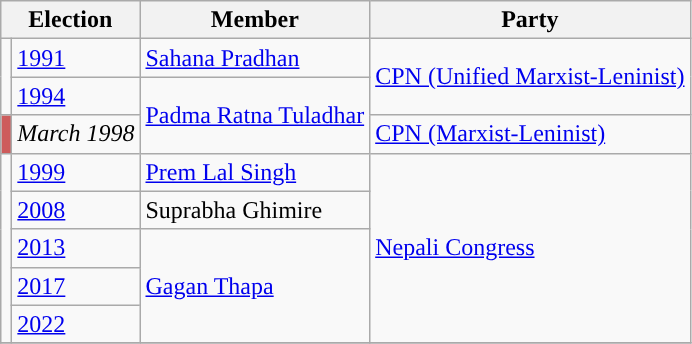<table class="wikitable">
<tr>
<th colspan="2">Election</th>
<th>Member</th>
<th>Party</th>
</tr>
<tr>
<td rowspan="2" style="background-color:"></td>
<td><a href='#'>1991</a></td>
<td><a href='#'>Sahana Pradhan</a></td>
<td rowspan="2"><a href='#'>CPN (Unified Marxist-Leninist)</a></td>
</tr>
<tr>
<td><a href='#'>1994</a></td>
<td rowspan="2"><a href='#'>Padma Ratna Tuladhar</a></td>
</tr>
<tr>
<td style="background-color:indianred"></td>
<td><em>March 1998</em></td>
<td><a href='#'>CPN (Marxist-Leninist)</a></td>
</tr>
<tr>
<td rowspan="5" style="background-color:"></td>
<td><a href='#'>1999</a></td>
<td><a href='#'>Prem Lal Singh</a></td>
<td rowspan="5"><a href='#'>Nepali Congress</a></td>
</tr>
<tr>
<td><a href='#'>2008</a></td>
<td>Suprabha Ghimire</td>
</tr>
<tr>
<td><a href='#'>2013</a></td>
<td rowspan="3"><a href='#'>Gagan Thapa</a></td>
</tr>
<tr>
<td><a href='#'>2017</a></td>
</tr>
<tr>
<td><a href='#'>2022</a></td>
</tr>
<tr>
</tr>
</table>
